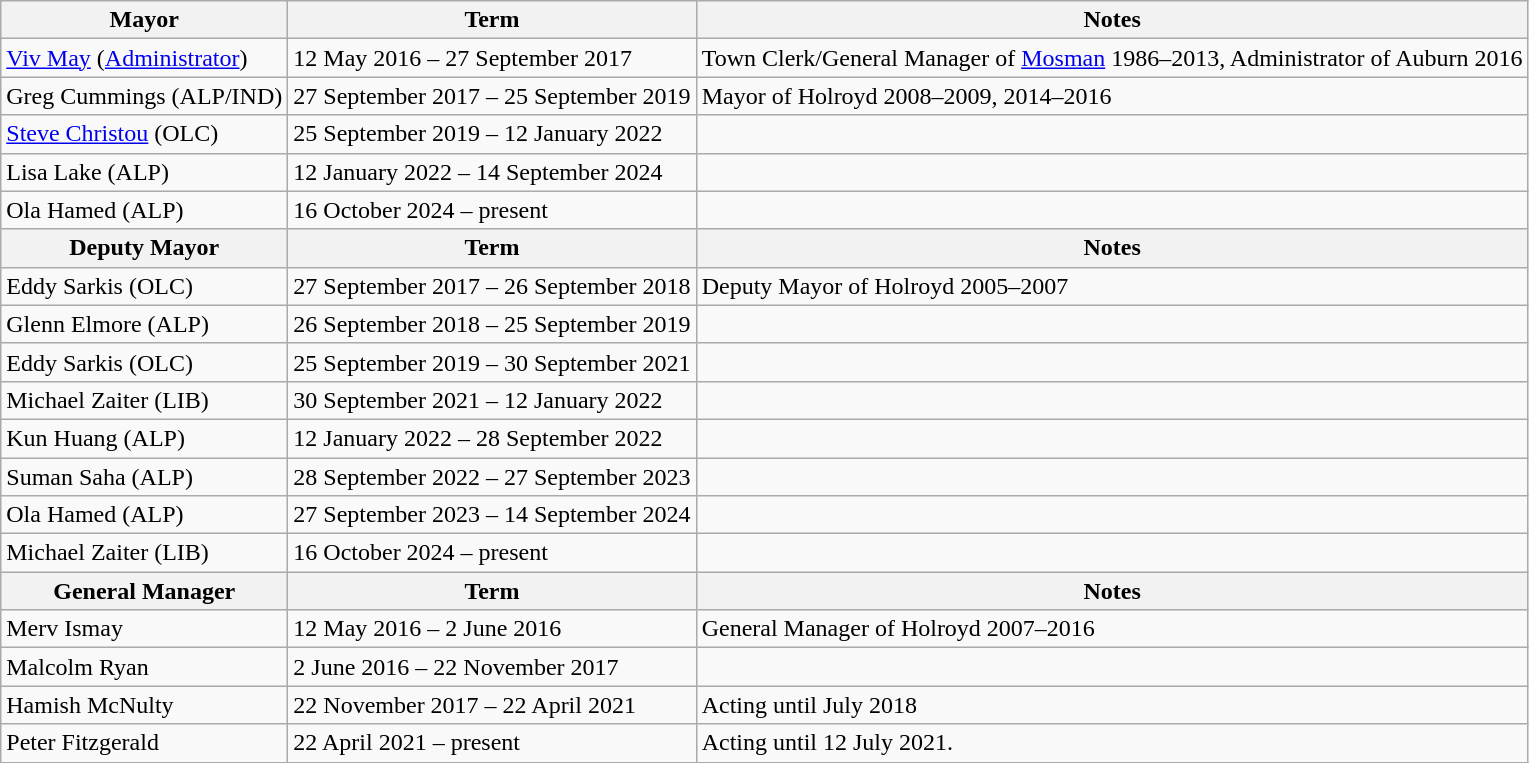<table class="wikitable">
<tr>
<th>Mayor</th>
<th>Term</th>
<th>Notes</th>
</tr>
<tr>
<td><a href='#'>Viv May</a>  (<a href='#'>Administrator</a>)</td>
<td>12 May 2016 – 27 September 2017</td>
<td>Town Clerk/General Manager of <a href='#'>Mosman</a> 1986–2013, Administrator of Auburn 2016</td>
</tr>
<tr>
<td>Greg Cummings (ALP/IND)</td>
<td>27 September 2017 – 25 September 2019</td>
<td>Mayor of Holroyd 2008–2009, 2014–2016</td>
</tr>
<tr>
<td><a href='#'>Steve Christou</a> (OLC)</td>
<td>25 September 2019 – 12 January 2022</td>
<td></td>
</tr>
<tr>
<td>Lisa Lake (ALP)</td>
<td>12 January 2022 – 14 September 2024</td>
<td></td>
</tr>
<tr>
<td>Ola  Hamed (ALP)</td>
<td>16 October 2024 – present</td>
<td></td>
</tr>
<tr>
<th>Deputy Mayor</th>
<th>Term</th>
<th>Notes</th>
</tr>
<tr>
<td>Eddy Sarkis (OLC)</td>
<td>27 September 2017 – 26 September 2018</td>
<td>Deputy Mayor of Holroyd 2005–2007</td>
</tr>
<tr>
<td>Glenn Elmore (ALP)</td>
<td>26 September 2018 – 25 September 2019</td>
<td></td>
</tr>
<tr>
<td>Eddy Sarkis (OLC)</td>
<td>25 September 2019 – 30 September 2021</td>
<td></td>
</tr>
<tr>
<td>Michael Zaiter (LIB)</td>
<td>30 September 2021 – 12 January 2022</td>
<td></td>
</tr>
<tr>
<td>Kun Huang (ALP)</td>
<td>12 January 2022 – 28 September 2022</td>
<td></td>
</tr>
<tr>
<td>Suman Saha (ALP)</td>
<td>28 September 2022 – 27 September 2023</td>
<td></td>
</tr>
<tr>
<td>Ola Hamed (ALP)</td>
<td>27 September 2023 – 14 September 2024</td>
<td></td>
</tr>
<tr>
<td>Michael Zaiter (LIB)</td>
<td>16 October 2024 – present</td>
<td></td>
</tr>
<tr>
<th>General Manager</th>
<th>Term</th>
<th>Notes</th>
</tr>
<tr>
<td>Merv Ismay</td>
<td>12 May 2016 – 2 June 2016</td>
<td>General Manager of Holroyd 2007–2016</td>
</tr>
<tr>
<td>Malcolm Ryan</td>
<td>2 June 2016 – 22 November 2017</td>
<td></td>
</tr>
<tr>
<td>Hamish McNulty</td>
<td>22 November 2017 – 22 April 2021</td>
<td>Acting until July 2018</td>
</tr>
<tr>
<td>Peter Fitzgerald</td>
<td>22 April 2021 – present</td>
<td> Acting until 12 July 2021.</td>
</tr>
</table>
